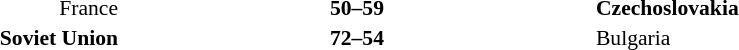<table width=75% cellspacing=1>
<tr>
<th width=25%></th>
<th width=25%></th>
<th width=25%></th>
</tr>
<tr style=font-size:90%>
<td align=right>France</td>
<td align=center><strong>50–59</strong></td>
<td><strong>Czechoslovakia</strong></td>
</tr>
<tr style=font-size:90%>
<td align=right><strong>Soviet Union</strong></td>
<td align=center><strong>72–54</strong></td>
<td>Bulgaria</td>
</tr>
</table>
